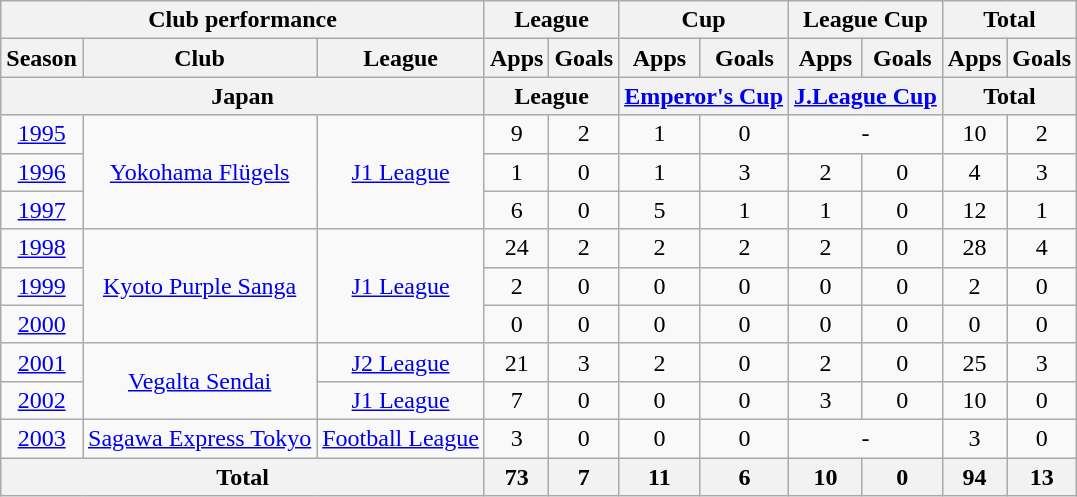<table class="wikitable" style="text-align:center;">
<tr>
<th colspan=3>Club performance</th>
<th colspan=2>League</th>
<th colspan=2>Cup</th>
<th colspan=2>League Cup</th>
<th colspan=2>Total</th>
</tr>
<tr>
<th>Season</th>
<th>Club</th>
<th>League</th>
<th>Apps</th>
<th>Goals</th>
<th>Apps</th>
<th>Goals</th>
<th>Apps</th>
<th>Goals</th>
<th>Apps</th>
<th>Goals</th>
</tr>
<tr>
<th colspan=3>Japan</th>
<th colspan=2>League</th>
<th colspan=2><a href='#'>Emperor's Cup</a></th>
<th colspan=2><a href='#'>J.League Cup</a></th>
<th colspan=2>Total</th>
</tr>
<tr>
<td><a href='#'>1995</a></td>
<td rowspan="3"><a href='#'>Yokohama Flügels</a></td>
<td rowspan="3"><a href='#'>J1 League</a></td>
<td>9</td>
<td>2</td>
<td>1</td>
<td>0</td>
<td colspan="2">-</td>
<td>10</td>
<td>2</td>
</tr>
<tr>
<td><a href='#'>1996</a></td>
<td>1</td>
<td>0</td>
<td>1</td>
<td>3</td>
<td>2</td>
<td>0</td>
<td>4</td>
<td>3</td>
</tr>
<tr>
<td><a href='#'>1997</a></td>
<td>6</td>
<td>0</td>
<td>5</td>
<td>1</td>
<td>1</td>
<td>0</td>
<td>12</td>
<td>1</td>
</tr>
<tr>
<td><a href='#'>1998</a></td>
<td rowspan="3"><a href='#'>Kyoto Purple Sanga</a></td>
<td rowspan="3"><a href='#'>J1 League</a></td>
<td>24</td>
<td>2</td>
<td>2</td>
<td>2</td>
<td>2</td>
<td>0</td>
<td>28</td>
<td>4</td>
</tr>
<tr>
<td><a href='#'>1999</a></td>
<td>2</td>
<td>0</td>
<td>0</td>
<td>0</td>
<td>0</td>
<td>0</td>
<td>2</td>
<td>0</td>
</tr>
<tr>
<td><a href='#'>2000</a></td>
<td>0</td>
<td>0</td>
<td>0</td>
<td>0</td>
<td>0</td>
<td>0</td>
<td>0</td>
<td>0</td>
</tr>
<tr>
<td><a href='#'>2001</a></td>
<td rowspan="2"><a href='#'>Vegalta Sendai</a></td>
<td><a href='#'>J2 League</a></td>
<td>21</td>
<td>3</td>
<td>2</td>
<td>0</td>
<td>2</td>
<td>0</td>
<td>25</td>
<td>3</td>
</tr>
<tr>
<td><a href='#'>2002</a></td>
<td><a href='#'>J1 League</a></td>
<td>7</td>
<td>0</td>
<td>0</td>
<td>0</td>
<td>3</td>
<td>0</td>
<td>10</td>
<td>0</td>
</tr>
<tr>
<td><a href='#'>2003</a></td>
<td><a href='#'>Sagawa Express Tokyo</a></td>
<td><a href='#'>Football League</a></td>
<td>3</td>
<td>0</td>
<td>0</td>
<td>0</td>
<td colspan="2">-</td>
<td>3</td>
<td>0</td>
</tr>
<tr>
<th colspan=3>Total</th>
<th>73</th>
<th>7</th>
<th>11</th>
<th>6</th>
<th>10</th>
<th>0</th>
<th>94</th>
<th>13</th>
</tr>
</table>
